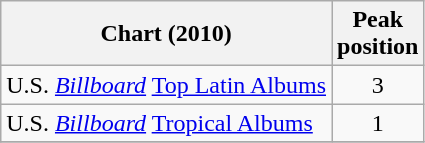<table class="wikitable">
<tr>
<th align="left">Chart (2010)</th>
<th style="text-align:center;">Peak<br>position</th>
</tr>
<tr>
<td align="left">U.S. <em><a href='#'>Billboard</a></em> <a href='#'>Top Latin Albums</a></td>
<td style="text-align:center;">3</td>
</tr>
<tr>
<td align="left">U.S. <em><a href='#'>Billboard</a></em> <a href='#'>Tropical Albums</a></td>
<td style="text-align:center;">1</td>
</tr>
<tr>
</tr>
</table>
